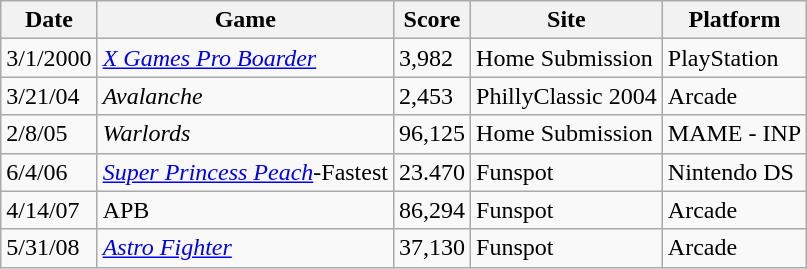<table class="wikitable">
<tr>
<th>Date</th>
<th>Game</th>
<th>Score</th>
<th>Site</th>
<th>Platform</th>
</tr>
<tr>
<td>3/1/2000</td>
<td><em><a href='#'>X Games Pro Boarder</a></em></td>
<td>3,982</td>
<td>Home Submission</td>
<td>PlayStation</td>
</tr>
<tr>
<td>3/21/04</td>
<td><em>Avalanche</em></td>
<td>2,453</td>
<td>PhillyClassic 2004</td>
<td>Arcade</td>
</tr>
<tr>
<td>2/8/05</td>
<td><em>Warlords</em></td>
<td>96,125</td>
<td>Home Submission</td>
<td>MAME - INP</td>
</tr>
<tr>
<td>6/4/06</td>
<td><em><a href='#'>Super Princess Peach</a></em>-Fastest</td>
<td>23.470</td>
<td>Funspot</td>
<td>Nintendo DS</td>
</tr>
<tr>
<td>4/14/07</td>
<td>APB</td>
<td>86,294</td>
<td>Funspot</td>
<td>Arcade</td>
</tr>
<tr>
<td>5/31/08</td>
<td><em><a href='#'>Astro Fighter</a></em></td>
<td>37,130</td>
<td>Funspot</td>
<td>Arcade</td>
</tr>
</table>
